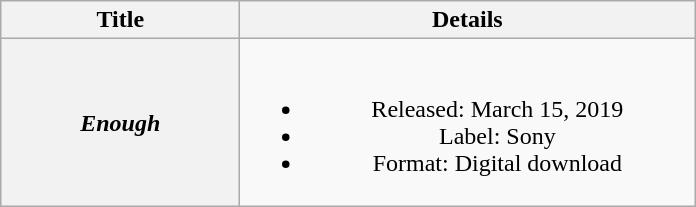<table class="wikitable plainrowheaders" style="text-align:center">
<tr>
<th scope="col" style="width:9.5em;">Title</th>
<th scope="col" style="width:18.5em;">Details</th>
</tr>
<tr>
<th scope="row"><em>Enough</em></th>
<td><br><ul><li>Released: March 15, 2019</li><li>Label: Sony</li><li>Format: Digital download</li></ul></td>
</tr>
</table>
